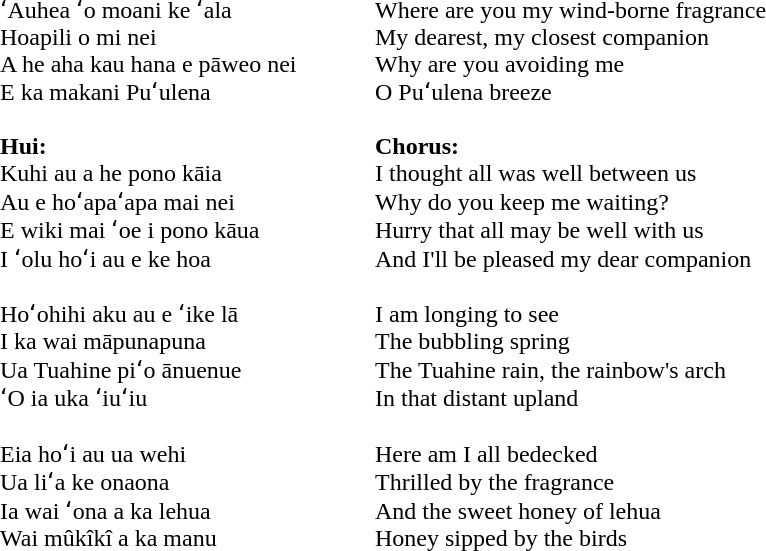<table cellpadding=0 cellspacing=0>
<tr>
<td>ʻAuhea ʻo moani ke ʻala</td>
<td>Where are you my wind-borne fragrance</td>
</tr>
<tr>
<td>Hoapili o mi nei</td>
<td>My dearest, my closest companion</td>
</tr>
<tr>
<td>A he aha kau hana e pāweo nei</td>
<td>Why are you avoiding me</td>
</tr>
<tr>
<td>E ka makani Puʻulena</td>
<td>O Puʻulena breeze</td>
</tr>
<tr>
<td style="width:250px;"> </td>
<td style="width:300px;"> </td>
</tr>
<tr>
<td><strong>Hui:</strong></td>
<td><strong>Chorus:</strong></td>
</tr>
<tr>
<td>Kuhi au a he pono kāia</td>
<td>I thought all was well between us</td>
</tr>
<tr>
<td>Au e hoʻapaʻapa mai nei</td>
<td>Why do you keep me waiting?</td>
</tr>
<tr>
<td>E wiki mai ʻoe i pono kāua</td>
<td>Hurry that all may be well with us</td>
</tr>
<tr>
<td>I ʻolu hoʻi au e ke hoa</td>
<td>And I'll be pleased my dear companion</td>
</tr>
<tr>
<td style="width:250px;"> </td>
<td style="width:300px;"> </td>
</tr>
<tr>
<td>Hoʻohihi aku au e ʻike lā</td>
<td>I am longing to see</td>
</tr>
<tr>
<td>I ka wai māpunapuna</td>
<td>The bubbling spring</td>
</tr>
<tr>
<td>Ua Tuahine piʻo ānuenue</td>
<td>The Tuahine rain, the rainbow's arch</td>
</tr>
<tr>
<td>ʻO ia uka ʻiuʻiu</td>
<td>In that distant upland</td>
</tr>
<tr>
<td style="width:250px;"> </td>
<td style="width:300px;"> </td>
</tr>
<tr>
<td>Eia hoʻi au ua wehi</td>
<td>Here am I all bedecked</td>
</tr>
<tr>
<td>Ua liʻa ke onaona</td>
<td>Thrilled by the fragrance</td>
</tr>
<tr>
<td>Ia wai ʻona a ka lehua</td>
<td>And the sweet honey of lehua</td>
</tr>
<tr>
<td>Wai mûkîkî a ka manu</td>
<td>Honey sipped by the birds</td>
</tr>
</table>
